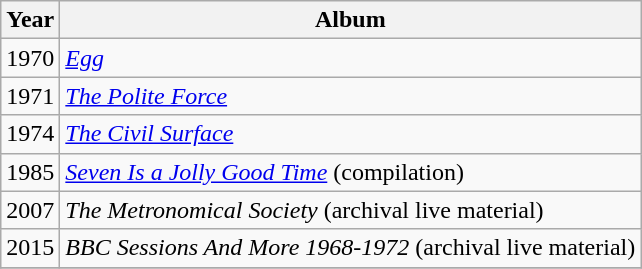<table class="wikitable">
<tr>
<th>Year</th>
<th>Album</th>
</tr>
<tr>
<td>1970</td>
<td><em><a href='#'>Egg</a></em></td>
</tr>
<tr>
<td>1971</td>
<td><em><a href='#'>The Polite Force</a></em></td>
</tr>
<tr>
<td>1974</td>
<td><em><a href='#'>The Civil Surface</a></em></td>
</tr>
<tr>
<td>1985</td>
<td><em><a href='#'>Seven Is a Jolly Good Time</a></em> (compilation)</td>
</tr>
<tr>
<td>2007</td>
<td><em>The Metronomical Society</em> (archival live material)</td>
</tr>
<tr>
<td>2015</td>
<td><em>BBC Sessions And More 1968-1972</em> (archival live material)</td>
</tr>
<tr>
</tr>
</table>
